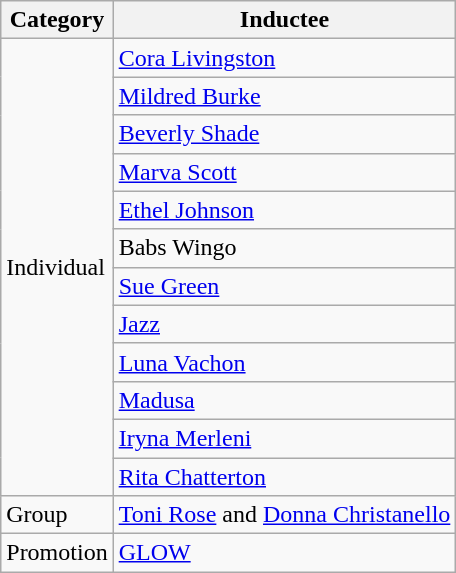<table class="wikitable">
<tr>
<th>Category</th>
<th>Inductee</th>
</tr>
<tr>
<td rowspan=12>Individual</td>
<td><a href='#'>Cora Livingston</a></td>
</tr>
<tr>
<td><a href='#'>Mildred Burke</a></td>
</tr>
<tr>
<td><a href='#'>Beverly Shade</a></td>
</tr>
<tr>
<td><a href='#'>Marva Scott</a></td>
</tr>
<tr>
<td><a href='#'>Ethel Johnson</a></td>
</tr>
<tr>
<td>Babs Wingo</td>
</tr>
<tr>
<td><a href='#'>Sue Green</a></td>
</tr>
<tr>
<td><a href='#'>Jazz</a></td>
</tr>
<tr>
<td><a href='#'>Luna Vachon</a></td>
</tr>
<tr>
<td><a href='#'>Madusa</a></td>
</tr>
<tr>
<td><a href='#'>Iryna Merleni</a></td>
</tr>
<tr>
<td><a href='#'>Rita Chatterton</a></td>
</tr>
<tr>
<td>Group</td>
<td><a href='#'>Toni Rose</a> and <a href='#'>Donna Christanello</a></td>
</tr>
<tr>
<td>Promotion</td>
<td><a href='#'>GLOW</a></td>
</tr>
</table>
